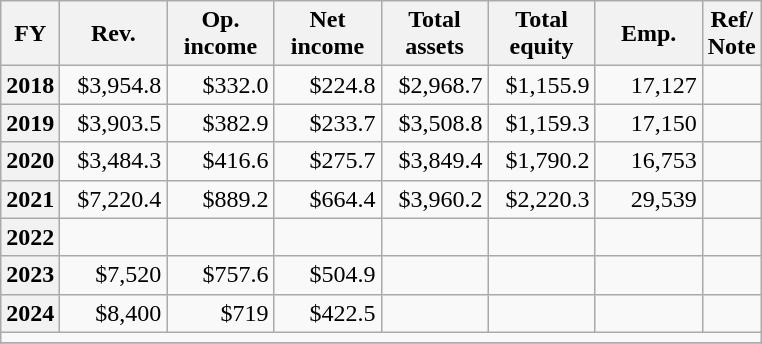<table class="wikitable sortable" style="text-align: right;">
<tr>
<th scope="col" style="width: 2em;" class="unsortable">FY</th>
<th scope="col" style="width: 4em;">Rev.</th>
<th scope="col" style="width: 4em;">Op. income</th>
<th scope="col" style="width: 4em;">Net income</th>
<th scope="col" style="width: 4em;">Total assets</th>
<th scope="col" style="width: 4em;">Total equity</th>
<th scope="col" style="width: 4em;">Emp.</th>
<th scope="col" style="width: 2em;" class="unsortable">Ref/ Note</th>
</tr>
<tr>
<th style=text-align:center>2018</th>
<td>$3,954.8</td>
<td>$332.0</td>
<td>$224.8</td>
<td>$2,968.7</td>
<td>$1,155.9</td>
<td>17,127</td>
<td style=text-align:center></td>
</tr>
<tr>
<th style=text-align:center>2019</th>
<td>$3,903.5</td>
<td>$382.9</td>
<td>$233.7</td>
<td>$3,508.8</td>
<td>$1,159.3</td>
<td>17,150</td>
<td style=text-align:center></td>
</tr>
<tr>
<th style=text-align:center>2020</th>
<td>$3,484.3</td>
<td>$416.6</td>
<td>$275.7</td>
<td>$3,849.4</td>
<td>$1,790.2</td>
<td>16,753</td>
<td style=text-align:center></td>
</tr>
<tr>
<th style=text-align:center>2021</th>
<td>$7,220.4</td>
<td>$889.2</td>
<td>$664.4</td>
<td>$3,960.2</td>
<td>$2,220.3</td>
<td>29,539</td>
<td style=text-align:center></td>
</tr>
<tr>
<th>2022</th>
<td></td>
<td></td>
<td></td>
<td></td>
<td></td>
<td></td>
<td></td>
</tr>
<tr>
<th>2023</th>
<td>$7,520</td>
<td>$757.6</td>
<td>$504.9</td>
<td></td>
<td></td>
<td></td>
<td></td>
</tr>
<tr>
<th>2024</th>
<td>$8,400</td>
<td>$719</td>
<td>$422.5</td>
<td></td>
<td></td>
<td></td>
<td></td>
</tr>
<tr>
<td colspan=8 style="width: 18em;"></td>
</tr>
<tr>
</tr>
</table>
